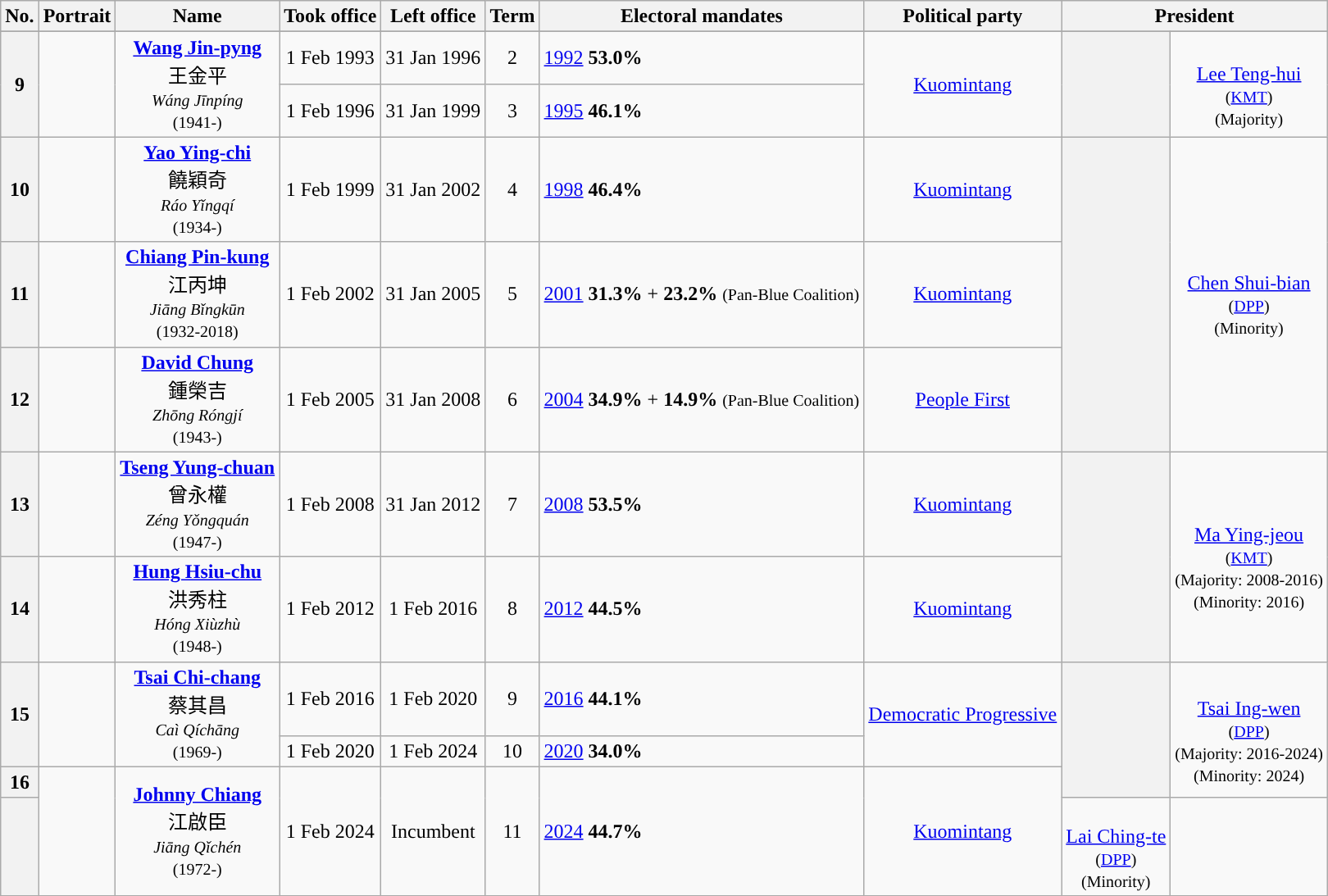<table class=wikitable style="text-align:center;">
<tr>
<th>No.</th>
<th>Portrait</th>
<th>Name<br></th>
<th>Took office</th>
<th>Left office</th>
<th>Term</th>
<th>Electoral mandates <br></th>
<th>Political party</th>
<th colspan=2>President<br></th>
</tr>
<tr>
</tr>
<tr>
<th rowspan=2 style="background:">9</th>
<td rowspan=2></td>
<td rowspan=2><strong><a href='#'>Wang Jin-pyng</a></strong><br><span>王金平</span><br><small><em>Wáng Jīnpíng</em></small><br><small>(1941-)</small><br></td>
<td>1 Feb 1993</td>
<td>31 Jan 1996</td>
<td>2</td>
<td align=left><a href='#'>1992</a> <strong>53.0%</strong></td>
<td rowspan=2><a href='#'>Kuomintang</a></td>
<th rowspan=3 style="background:"></th>
<td rowspan=3><br><a href='#'>Lee Teng-hui</a><br><small>(<a href='#'>KMT</a>)</small><br><small>(Majority)</small></td>
</tr>
<tr>
<td>1 Feb 1996</td>
<td>31 Jan 1999</td>
<td>3</td>
<td align=left><a href='#'>1995</a> <strong>46.1%</strong></td>
</tr>
<tr>
<th rowspan=2 style="background:">10</th>
<td rowspan=2></td>
<td rowspan=2><strong><a href='#'>Yao Ying-chi</a></strong><br><span>饒穎奇</span><br><small><em>Ráo Yǐngqí</em></small><br><small>(1934-)</small><br></td>
<td rowspan=2>1 Feb 1999</td>
<td rowspan=2>31 Jan 2002</td>
<td rowspan=2>4</td>
<td align=left rowspan=2><a href='#'>1998</a> <strong>46.4%</strong></td>
<td rowspan=2><a href='#'>Kuomintang</a></td>
</tr>
<tr>
<th rowspan=4 style="background:"></th>
<td rowspan=4><br><a href='#'>Chen Shui-bian</a><br><small>(<a href='#'>DPP</a>)</small><br><small>(Minority)</small></td>
</tr>
<tr>
<th style="background:">11</th>
<td></td>
<td><strong><a href='#'>Chiang Pin-kung</a></strong><br><span>江丙坤</span><br><small><em>Jiāng Bǐngkūn</em></small><br><small>(1932-2018)</small><br></td>
<td>1 Feb 2002</td>
<td>31 Jan 2005</td>
<td>5</td>
<td align=left><a href='#'>2001</a> <strong>31.3%</strong> + <strong>23.2%</strong> <small>(Pan-Blue Coalition)</small></td>
<td><a href='#'>Kuomintang</a></td>
</tr>
<tr>
<th style="background:">12</th>
<td></td>
<td><strong><a href='#'>David Chung</a></strong><br><span>鍾榮吉</span><br><small><em>Zhōng Róngjí</em></small><br><small>(1943-)</small><br></td>
<td>1 Feb 2005</td>
<td>31 Jan 2008</td>
<td>6</td>
<td align=left><a href='#'>2004</a> <strong>34.9%</strong> + <strong>14.9%</strong> <small>(Pan-Blue Coalition)</small></td>
<td><a href='#'>People First</a></td>
</tr>
<tr>
<th rowspan=2 style="background:">13</th>
<td rowspan=2></td>
<td rowspan=2><strong><a href='#'>Tseng Yung-chuan</a></strong><br><span>曾永權</span><br><small><em>Zéng Yǒngquán</em></small><br><small>(1947-)</small><br></td>
<td rowspan=2>1 Feb 2008</td>
<td rowspan=2>31 Jan 2012</td>
<td rowspan=2>7</td>
<td align=left rowspan=2><a href='#'>2008</a> <strong>53.5%</strong></td>
<td rowspan=2><a href='#'>Kuomintang</a></td>
</tr>
<tr>
<th rowspan=3 style="background:"></th>
<td rowspan=3><br><a href='#'>Ma Ying-jeou</a><br><small>(<a href='#'>KMT</a>)</small><small><br>(Majority: 2008-2016)<br>(Minority: 2016)</small></td>
</tr>
<tr>
<th style="background:">14</th>
<td></td>
<td><strong><a href='#'>Hung Hsiu-chu</a></strong><br><span>洪秀柱</span><br><small><em>Hóng Xiùzhù</em></small><br><small>(1948-)</small><br></td>
<td>1 Feb 2012</td>
<td>1 Feb 2016</td>
<td>8</td>
<td align=left><a href='#'>2012</a> <strong>44.5%</strong></td>
<td><a href='#'>Kuomintang</a></td>
</tr>
<tr>
<th rowspan=3 style="background:">15</th>
<td rowspan=3></td>
<td rowspan=3><strong><a href='#'>Tsai Chi-chang</a></strong><br><span>蔡其昌</span><br><small><em>Caì Qíchāng</em></small><br><small>(1969-)</small><br></td>
<td rowspan=2>1 Feb 2016</td>
<td rowspan=2>1 Feb 2020</td>
<td rowspan=2>9</td>
<td align=left rowspan=2><a href='#'>2016</a> <strong>44.1%</strong></td>
<td rowspan=3><a href='#'>Democratic Progressive</a></td>
</tr>
<tr>
<th rowspan=3 style="background:"></th>
<td rowspan=3><br><a href='#'>Tsai Ing-wen</a><br><small>(<a href='#'>DPP</a>)</small><small><br>(Majority: 2016-2024)<br>(Minority: 2024)</small></td>
</tr>
<tr>
<td>1 Feb 2020</td>
<td>1 Feb 2024</td>
<td>10</td>
<td align=left><a href='#'>2020</a> <strong>34.0%</strong></td>
</tr>
<tr>
<th style="background:">16</th>
<td rowspan=2></td>
<td rowspan=2><strong><a href='#'>Johnny Chiang</a></strong><br><span>江啟臣</span><br><small><em>Jiāng Qǐchén</em></small><br><small>(1972-)</small><br></td>
<td rowspan=2>1 Feb 2024</td>
<td rowspan=2>Incumbent</td>
<td rowspan=2>11</td>
<td align=left rowspan=2><a href='#'>2024</a> <strong>44.7%</strong></td>
<td rowspan=2><a href='#'>Kuomintang</a></td>
</tr>
<tr>
<th style="background:"></th>
<td><br><a href='#'>Lai Ching-te</a><br><small>(<a href='#'>DPP</a>)</small><small><br>(Minority)</small></td>
</tr>
<tr>
</tr>
</table>
